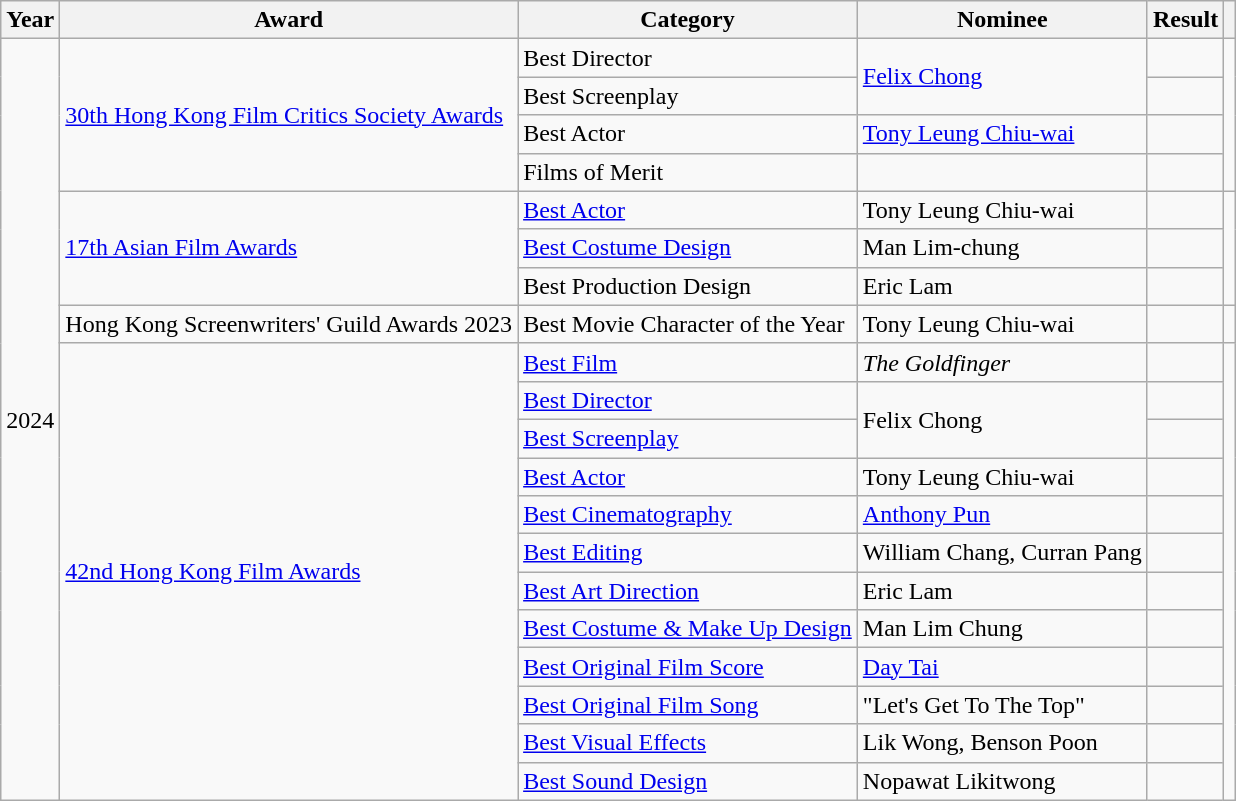<table class="wikitable sortable plainrowheaders">
<tr>
<th>Year</th>
<th>Award</th>
<th>Category</th>
<th>Nominee</th>
<th>Result</th>
<th class="unsortable" scope="col"></th>
</tr>
<tr>
<td rowspan="20">2024</td>
<td rowspan="4"><a href='#'>30th Hong Kong Film Critics Society Awards</a></td>
<td>Best Director</td>
<td rowspan="2"><a href='#'>Felix Chong</a></td>
<td></td>
<td rowspan="4"></td>
</tr>
<tr>
<td>Best Screenplay</td>
<td></td>
</tr>
<tr>
<td>Best Actor</td>
<td><a href='#'>Tony Leung Chiu-wai</a></td>
<td></td>
</tr>
<tr>
<td>Films of Merit</td>
<td></td>
<td></td>
</tr>
<tr>
<td rowspan="3"><a href='#'>17th Asian Film Awards</a></td>
<td><a href='#'>Best Actor</a></td>
<td>Tony Leung Chiu-wai</td>
<td></td>
<td rowspan="3"></td>
</tr>
<tr>
<td><a href='#'>Best Costume Design</a></td>
<td>Man Lim-chung</td>
<td></td>
</tr>
<tr>
<td>Best Production Design</td>
<td>Eric Lam</td>
<td></td>
</tr>
<tr>
<td>Hong Kong Screenwriters' Guild Awards 2023</td>
<td>Best Movie Character of the Year</td>
<td>Tony Leung Chiu-wai</td>
<td></td>
<td></td>
</tr>
<tr>
<td rowspan="12"><a href='#'>42nd Hong Kong Film Awards</a></td>
<td><a href='#'>Best Film</a></td>
<td><em>The Goldfinger</em></td>
<td></td>
<td rowspan="12"></td>
</tr>
<tr>
<td><a href='#'>Best Director</a></td>
<td rowspan="2">Felix Chong</td>
<td></td>
</tr>
<tr>
<td><a href='#'>Best Screenplay</a></td>
<td></td>
</tr>
<tr>
<td><a href='#'>Best Actor</a></td>
<td>Tony Leung Chiu-wai</td>
<td></td>
</tr>
<tr>
<td><a href='#'>Best Cinematography</a></td>
<td><a href='#'>Anthony Pun</a></td>
<td></td>
</tr>
<tr>
<td><a href='#'>Best Editing</a></td>
<td>William Chang, Curran Pang</td>
<td></td>
</tr>
<tr>
<td><a href='#'>Best Art Direction</a></td>
<td>Eric Lam</td>
<td></td>
</tr>
<tr>
<td><a href='#'>Best Costume & Make Up Design</a></td>
<td>Man Lim Chung</td>
<td></td>
</tr>
<tr>
<td><a href='#'>Best Original Film Score</a></td>
<td><a href='#'>Day Tai</a></td>
<td></td>
</tr>
<tr>
<td><a href='#'>Best Original Film Song</a></td>
<td>"Let's Get To The Top"</td>
<td></td>
</tr>
<tr>
<td><a href='#'>Best Visual Effects</a></td>
<td>Lik Wong, Benson Poon</td>
<td></td>
</tr>
<tr>
<td><a href='#'>Best Sound Design</a></td>
<td>Nopawat Likitwong</td>
<td></td>
</tr>
</table>
